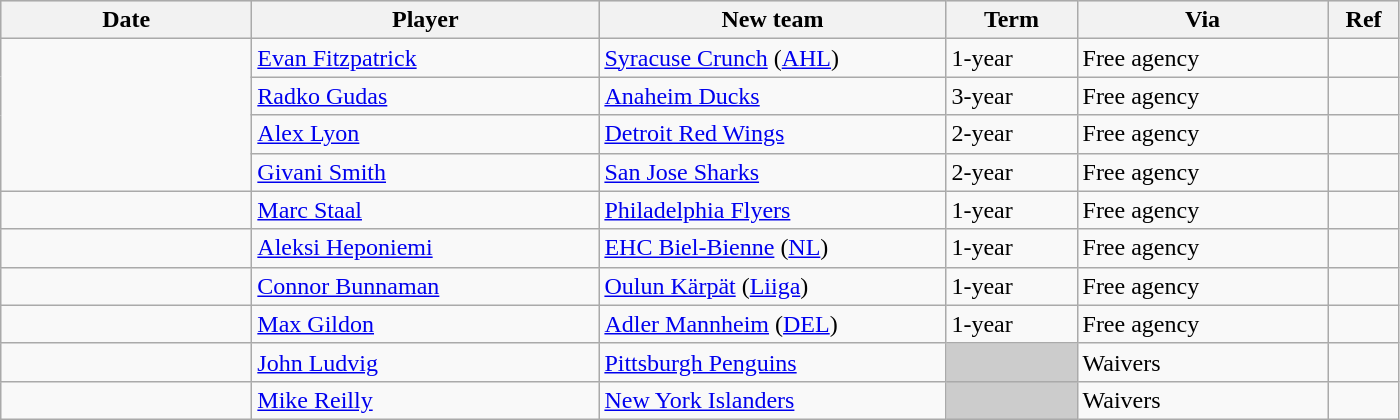<table class="wikitable">
<tr style="background:#ddd; text-align:center;">
<th style="width: 10em;">Date</th>
<th style="width: 14em;">Player</th>
<th style="width: 14em;">New team</th>
<th style="width: 5em;">Term</th>
<th style="width: 10em;">Via</th>
<th style="width: 2.5em;">Ref</th>
</tr>
<tr>
<td rowspan="4"></td>
<td><a href='#'>Evan Fitzpatrick</a></td>
<td><a href='#'>Syracuse Crunch</a> (<a href='#'>AHL</a>)</td>
<td>1-year</td>
<td>Free agency</td>
<td></td>
</tr>
<tr>
<td><a href='#'>Radko Gudas</a></td>
<td><a href='#'>Anaheim Ducks</a></td>
<td>3-year</td>
<td>Free agency</td>
<td></td>
</tr>
<tr>
<td><a href='#'>Alex Lyon</a></td>
<td><a href='#'>Detroit Red Wings</a></td>
<td>2-year</td>
<td>Free agency</td>
<td></td>
</tr>
<tr>
<td><a href='#'>Givani Smith</a></td>
<td><a href='#'>San Jose Sharks</a></td>
<td>2-year</td>
<td>Free agency</td>
<td></td>
</tr>
<tr>
<td></td>
<td><a href='#'>Marc Staal</a></td>
<td><a href='#'>Philadelphia Flyers</a></td>
<td>1-year</td>
<td>Free agency</td>
<td></td>
</tr>
<tr>
<td></td>
<td><a href='#'>Aleksi Heponiemi</a></td>
<td><a href='#'>EHC Biel-Bienne</a> (<a href='#'>NL</a>)</td>
<td>1-year</td>
<td>Free agency</td>
<td></td>
</tr>
<tr>
<td></td>
<td><a href='#'>Connor Bunnaman</a></td>
<td><a href='#'>Oulun Kärpät</a> (<a href='#'>Liiga</a>)</td>
<td>1-year</td>
<td>Free agency</td>
<td></td>
</tr>
<tr>
<td></td>
<td><a href='#'>Max Gildon</a></td>
<td><a href='#'>Adler Mannheim</a> (<a href='#'>DEL</a>)</td>
<td>1-year</td>
<td>Free agency</td>
<td></td>
</tr>
<tr>
<td></td>
<td><a href='#'>John Ludvig</a></td>
<td><a href='#'>Pittsburgh Penguins</a></td>
<td style="background:#ccc;"></td>
<td>Waivers</td>
<td></td>
</tr>
<tr>
<td></td>
<td><a href='#'>Mike Reilly</a></td>
<td><a href='#'>New York Islanders</a></td>
<td style="background:#ccc;"></td>
<td>Waivers</td>
<td></td>
</tr>
</table>
